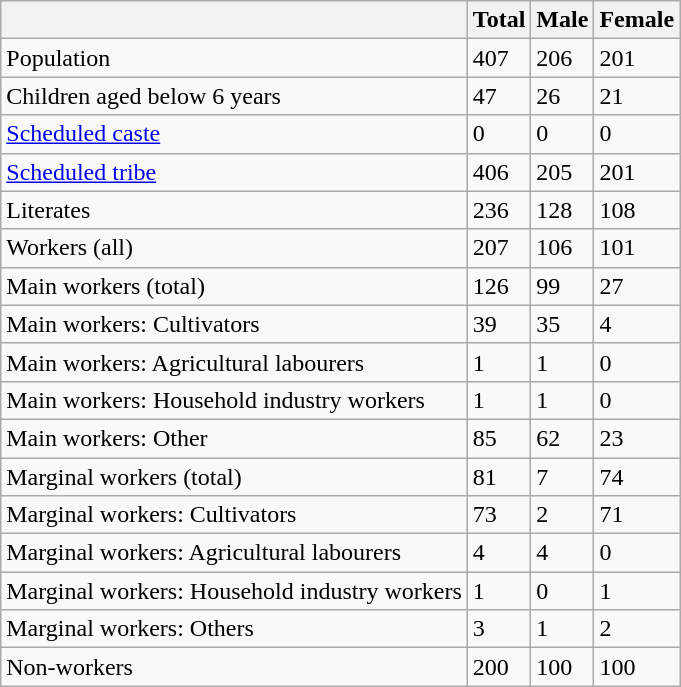<table class="wikitable sortable">
<tr>
<th></th>
<th>Total</th>
<th>Male</th>
<th>Female</th>
</tr>
<tr>
<td>Population</td>
<td>407</td>
<td>206</td>
<td>201</td>
</tr>
<tr>
<td>Children aged below 6 years</td>
<td>47</td>
<td>26</td>
<td>21</td>
</tr>
<tr>
<td><a href='#'>Scheduled caste</a></td>
<td>0</td>
<td>0</td>
<td>0</td>
</tr>
<tr>
<td><a href='#'>Scheduled tribe</a></td>
<td>406</td>
<td>205</td>
<td>201</td>
</tr>
<tr>
<td>Literates</td>
<td>236</td>
<td>128</td>
<td>108</td>
</tr>
<tr>
<td>Workers (all)</td>
<td>207</td>
<td>106</td>
<td>101</td>
</tr>
<tr>
<td>Main workers (total)</td>
<td>126</td>
<td>99</td>
<td>27</td>
</tr>
<tr>
<td>Main workers: Cultivators</td>
<td>39</td>
<td>35</td>
<td>4</td>
</tr>
<tr>
<td>Main workers: Agricultural labourers</td>
<td>1</td>
<td>1</td>
<td>0</td>
</tr>
<tr>
<td>Main workers: Household industry workers</td>
<td>1</td>
<td>1</td>
<td>0</td>
</tr>
<tr>
<td>Main workers: Other</td>
<td>85</td>
<td>62</td>
<td>23</td>
</tr>
<tr>
<td>Marginal workers (total)</td>
<td>81</td>
<td>7</td>
<td>74</td>
</tr>
<tr>
<td>Marginal workers: Cultivators</td>
<td>73</td>
<td>2</td>
<td>71</td>
</tr>
<tr>
<td>Marginal workers: Agricultural labourers</td>
<td>4</td>
<td>4</td>
<td>0</td>
</tr>
<tr>
<td>Marginal workers: Household industry workers</td>
<td>1</td>
<td>0</td>
<td>1</td>
</tr>
<tr>
<td>Marginal workers: Others</td>
<td>3</td>
<td>1</td>
<td>2</td>
</tr>
<tr>
<td>Non-workers</td>
<td>200</td>
<td>100</td>
<td>100</td>
</tr>
</table>
